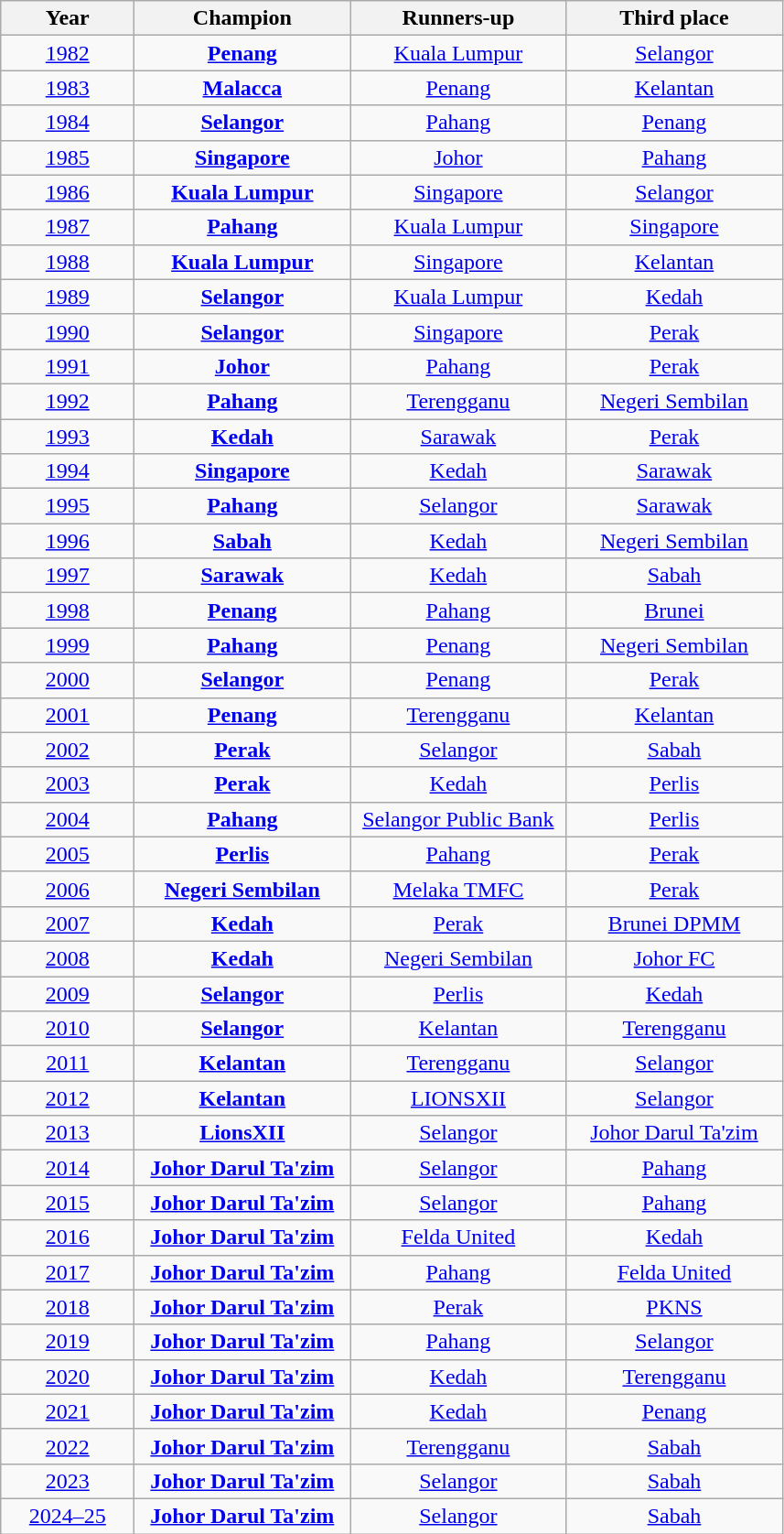<table class="wikitable" style="text-align: center">
<tr>
<th width=90>Year</th>
<th width=150>Champion</th>
<th width=150>Runners-up</th>
<th width=150>Third place</th>
</tr>
<tr>
<td><a href='#'>1982</a></td>
<td><strong><a href='#'>Penang</a></strong></td>
<td><a href='#'>Kuala Lumpur</a></td>
<td><a href='#'>Selangor</a></td>
</tr>
<tr>
<td><a href='#'>1983</a></td>
<td><strong><a href='#'>Malacca</a></strong></td>
<td><a href='#'>Penang</a></td>
<td><a href='#'>Kelantan</a></td>
</tr>
<tr>
<td><a href='#'>1984</a></td>
<td><strong><a href='#'>Selangor</a></strong></td>
<td><a href='#'>Pahang</a></td>
<td><a href='#'>Penang</a></td>
</tr>
<tr>
<td><a href='#'>1985</a></td>
<td><strong><a href='#'>Singapore</a></strong></td>
<td><a href='#'>Johor</a></td>
<td><a href='#'>Pahang</a></td>
</tr>
<tr>
<td><a href='#'>1986</a></td>
<td><strong><a href='#'>Kuala Lumpur</a></strong></td>
<td><a href='#'>Singapore</a></td>
<td><a href='#'>Selangor</a></td>
</tr>
<tr>
<td><a href='#'>1987</a></td>
<td><strong><a href='#'>Pahang</a></strong></td>
<td><a href='#'>Kuala Lumpur</a></td>
<td><a href='#'>Singapore</a></td>
</tr>
<tr>
<td><a href='#'>1988</a></td>
<td><strong><a href='#'>Kuala Lumpur</a></strong></td>
<td><a href='#'>Singapore</a></td>
<td><a href='#'>Kelantan</a></td>
</tr>
<tr>
<td><a href='#'>1989</a></td>
<td><strong><a href='#'>Selangor</a></strong></td>
<td><a href='#'>Kuala Lumpur</a></td>
<td><a href='#'>Kedah</a></td>
</tr>
<tr>
<td><a href='#'>1990</a></td>
<td><strong><a href='#'>Selangor</a></strong></td>
<td><a href='#'>Singapore</a></td>
<td><a href='#'>Perak</a></td>
</tr>
<tr>
<td><a href='#'>1991</a></td>
<td><strong><a href='#'>Johor</a></strong></td>
<td><a href='#'>Pahang</a></td>
<td><a href='#'>Perak</a></td>
</tr>
<tr>
<td><a href='#'>1992</a></td>
<td><strong><a href='#'>Pahang</a></strong></td>
<td><a href='#'>Terengganu</a></td>
<td><a href='#'>Negeri Sembilan</a></td>
</tr>
<tr>
<td><a href='#'>1993</a></td>
<td><strong><a href='#'>Kedah</a></strong></td>
<td><a href='#'>Sarawak</a></td>
<td><a href='#'>Perak</a></td>
</tr>
<tr>
<td><a href='#'>1994</a></td>
<td><strong><a href='#'>Singapore</a></strong></td>
<td><a href='#'>Kedah</a></td>
<td><a href='#'>Sarawak</a></td>
</tr>
<tr>
<td><a href='#'>1995</a></td>
<td><strong><a href='#'>Pahang</a></strong></td>
<td><a href='#'>Selangor</a></td>
<td><a href='#'>Sarawak</a></td>
</tr>
<tr>
<td><a href='#'>1996</a></td>
<td><strong><a href='#'>Sabah</a></strong></td>
<td><a href='#'>Kedah</a></td>
<td><a href='#'>Negeri Sembilan</a></td>
</tr>
<tr>
<td><a href='#'>1997</a></td>
<td><strong><a href='#'>Sarawak</a></strong></td>
<td><a href='#'>Kedah</a></td>
<td><a href='#'>Sabah</a></td>
</tr>
<tr>
<td><a href='#'>1998</a></td>
<td><strong><a href='#'>Penang</a></strong></td>
<td><a href='#'>Pahang</a></td>
<td><a href='#'>Brunei</a></td>
</tr>
<tr>
<td><a href='#'>1999</a></td>
<td><strong><a href='#'>Pahang</a></strong></td>
<td><a href='#'>Penang</a></td>
<td><a href='#'>Negeri Sembilan</a></td>
</tr>
<tr>
<td><a href='#'>2000</a></td>
<td><strong><a href='#'>Selangor</a></strong></td>
<td><a href='#'>Penang</a></td>
<td><a href='#'>Perak</a></td>
</tr>
<tr>
<td><a href='#'>2001</a></td>
<td><strong><a href='#'>Penang</a></strong></td>
<td><a href='#'>Terengganu</a></td>
<td><a href='#'>Kelantan</a></td>
</tr>
<tr>
<td><a href='#'>2002</a></td>
<td><strong><a href='#'>Perak</a></strong></td>
<td><a href='#'>Selangor</a></td>
<td><a href='#'>Sabah</a></td>
</tr>
<tr>
<td><a href='#'>2003</a></td>
<td><strong><a href='#'>Perak</a></strong></td>
<td><a href='#'>Kedah</a></td>
<td><a href='#'>Perlis</a></td>
</tr>
<tr>
<td><a href='#'>2004</a></td>
<td><strong><a href='#'>Pahang</a></strong></td>
<td><a href='#'>Selangor Public Bank</a></td>
<td><a href='#'>Perlis</a></td>
</tr>
<tr>
<td><a href='#'>2005</a></td>
<td><strong><a href='#'>Perlis</a></strong></td>
<td><a href='#'>Pahang</a></td>
<td><a href='#'>Perak</a></td>
</tr>
<tr>
<td><a href='#'>2006</a></td>
<td><strong><a href='#'>Negeri Sembilan</a></strong></td>
<td><a href='#'>Melaka TMFC</a></td>
<td><a href='#'>Perak</a></td>
</tr>
<tr>
<td><a href='#'>2007</a></td>
<td><strong><a href='#'>Kedah</a>  </strong></td>
<td><a href='#'>Perak</a></td>
<td><a href='#'>Brunei DPMM</a></td>
</tr>
<tr>
<td><a href='#'>2008</a></td>
<td><strong><a href='#'>Kedah</a></strong></td>
<td><a href='#'>Negeri Sembilan</a></td>
<td><a href='#'>Johor FC</a></td>
</tr>
<tr>
<td><a href='#'>2009</a></td>
<td><strong><a href='#'>Selangor</a></strong></td>
<td><a href='#'>Perlis</a></td>
<td><a href='#'>Kedah</a></td>
</tr>
<tr>
<td><a href='#'>2010</a></td>
<td><strong><a href='#'>Selangor</a></strong></td>
<td><a href='#'>Kelantan</a></td>
<td><a href='#'>Terengganu</a></td>
</tr>
<tr>
<td><a href='#'>2011</a></td>
<td><strong><a href='#'>Kelantan</a></strong></td>
<td><a href='#'>Terengganu</a></td>
<td><a href='#'>Selangor</a></td>
</tr>
<tr>
<td><a href='#'>2012</a></td>
<td><strong><a href='#'>Kelantan</a></strong></td>
<td><a href='#'>LIONSXII</a></td>
<td><a href='#'>Selangor</a></td>
</tr>
<tr>
<td><a href='#'>2013</a></td>
<td><strong><a href='#'>LionsXII</a></strong></td>
<td><a href='#'>Selangor</a></td>
<td><a href='#'>Johor Darul Ta'zim</a></td>
</tr>
<tr>
<td><a href='#'>2014</a></td>
<td><strong><a href='#'>Johor Darul Ta'zim</a></strong></td>
<td><a href='#'>Selangor</a></td>
<td><a href='#'>Pahang</a></td>
</tr>
<tr>
<td><a href='#'>2015</a></td>
<td><strong><a href='#'>Johor Darul Ta'zim</a></strong></td>
<td><a href='#'>Selangor</a></td>
<td><a href='#'>Pahang</a></td>
</tr>
<tr>
<td><a href='#'>2016</a></td>
<td><strong><a href='#'>Johor Darul Ta'zim</a></strong></td>
<td><a href='#'>Felda United</a></td>
<td><a href='#'>Kedah</a></td>
</tr>
<tr>
<td><a href='#'>2017</a></td>
<td><a href='#'><strong>Johor Darul Ta'zim</strong></a></td>
<td><a href='#'>Pahang</a></td>
<td><a href='#'>Felda United</a></td>
</tr>
<tr>
<td><a href='#'>2018</a></td>
<td><a href='#'><strong>Johor Darul Ta'zim</strong></a></td>
<td><a href='#'>Perak</a></td>
<td><a href='#'>PKNS</a></td>
</tr>
<tr>
<td><a href='#'>2019</a></td>
<td><a href='#'><strong>Johor Darul Ta'zim</strong></a></td>
<td><a href='#'>Pahang</a></td>
<td><a href='#'>Selangor</a></td>
</tr>
<tr>
<td><a href='#'>2020</a></td>
<td><a href='#'><strong>Johor Darul Ta'zim</strong></a></td>
<td><a href='#'>Kedah</a></td>
<td><a href='#'>Terengganu</a></td>
</tr>
<tr>
<td><a href='#'>2021</a></td>
<td><a href='#'><strong>Johor Darul Ta'zim</strong></a></td>
<td><a href='#'>Kedah</a></td>
<td><a href='#'>Penang</a></td>
</tr>
<tr>
<td><a href='#'>2022</a></td>
<td><a href='#'><strong>Johor Darul Ta'zim</strong></a></td>
<td><a href='#'>Terengganu</a></td>
<td><a href='#'>Sabah</a></td>
</tr>
<tr>
<td><a href='#'>2023</a></td>
<td><a href='#'><strong>Johor Darul Ta'zim</strong></a></td>
<td><a href='#'>Selangor</a></td>
<td><a href='#'>Sabah</a></td>
</tr>
<tr>
<td><a href='#'>2024–25</a></td>
<td><a href='#'><strong>Johor Darul Ta'zim</strong></a></td>
<td><a href='#'>Selangor</a></td>
<td><a href='#'>Sabah</a></td>
</tr>
</table>
